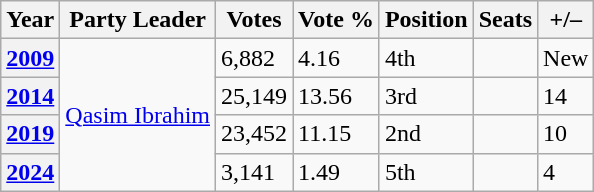<table class="wikitable">
<tr>
<th>Year</th>
<th>Party Leader</th>
<th>Votes</th>
<th>Vote %</th>
<th>Position</th>
<th>Seats</th>
<th>+/–</th>
</tr>
<tr>
<th><a href='#'>2009</a></th>
<td rowspan=4><a href='#'>Qasim Ibrahim</a></td>
<td>6,882</td>
<td>4.16</td>
<td> 4th</td>
<td></td>
<td>New</td>
</tr>
<tr>
<th><a href='#'>2014</a></th>
<td>25,149</td>
<td>13.56</td>
<td> 3rd</td>
<td></td>
<td> 14</td>
</tr>
<tr>
<th><a href='#'>2019</a></th>
<td>23,452</td>
<td>11.15</td>
<td> 2nd</td>
<td></td>
<td> 10</td>
</tr>
<tr>
<th><a href='#'>2024</a></th>
<td>3,141</td>
<td>1.49</td>
<td> 5th</td>
<td></td>
<td> 4</td>
</tr>
</table>
